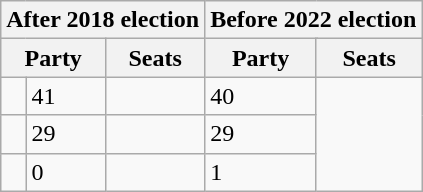<table class="wikitable">
<tr>
<th colspan="3">After 2018 election</th>
<th colspan="3">Before 2022 election</th>
</tr>
<tr>
<th colspan="2">Party</th>
<th>Seats</th>
<th colspan="2">Party</th>
<th>Seats</th>
</tr>
<tr>
<td></td>
<td>41</td>
<td></td>
<td>40</td>
</tr>
<tr>
<td></td>
<td>29</td>
<td></td>
<td>29</td>
</tr>
<tr>
<td></td>
<td>0</td>
<td></td>
<td>1</td>
</tr>
</table>
